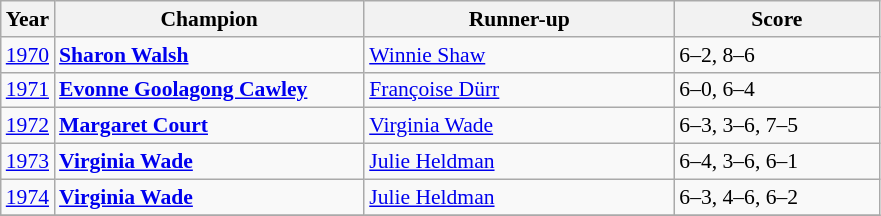<table class="wikitable" style="font-size:90%">
<tr>
<th>Year</th>
<th width="200">Champion</th>
<th width="200">Runner-up</th>
<th width="130">Score</th>
</tr>
<tr>
<td><a href='#'>1970</a></td>
<td> <strong><a href='#'>Sharon Walsh</a></strong></td>
<td> <a href='#'>Winnie Shaw</a></td>
<td>6–2, 8–6</td>
</tr>
<tr>
<td><a href='#'>1971</a></td>
<td> <strong><a href='#'>Evonne Goolagong Cawley</a></strong></td>
<td> <a href='#'>Françoise Dürr</a></td>
<td>6–0, 6–4</td>
</tr>
<tr>
<td><a href='#'>1972</a></td>
<td> <strong><a href='#'>Margaret Court</a></strong></td>
<td> <a href='#'>Virginia Wade</a></td>
<td>6–3, 3–6, 7–5</td>
</tr>
<tr>
<td><a href='#'>1973</a></td>
<td> <strong><a href='#'>Virginia Wade</a></strong></td>
<td> <a href='#'>Julie Heldman</a></td>
<td>6–4, 3–6, 6–1</td>
</tr>
<tr>
<td><a href='#'>1974</a></td>
<td> <strong><a href='#'>Virginia Wade</a></strong></td>
<td> <a href='#'>Julie Heldman</a></td>
<td>6–3, 4–6, 6–2</td>
</tr>
<tr>
</tr>
</table>
